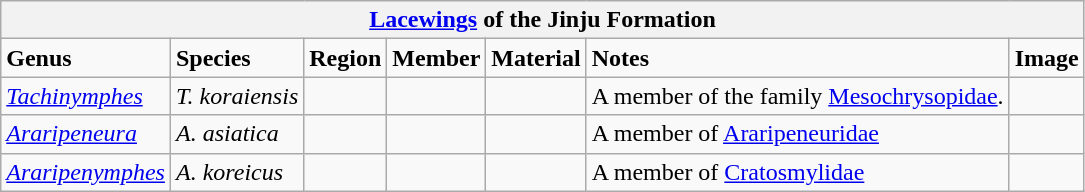<table class="wikitable">
<tr>
<th colspan="7"><a href='#'>Lacewings</a> of the Jinju Formation</th>
</tr>
<tr>
<td><strong>Genus</strong></td>
<td><strong>Species</strong></td>
<td><strong>Region</strong></td>
<td><strong>Member</strong></td>
<td><strong>Material</strong></td>
<td><strong>Notes</strong></td>
<td><strong>Image</strong></td>
</tr>
<tr>
<td><em><a href='#'>Tachinymphes</a></em></td>
<td><em>T. koraiensis</em></td>
<td></td>
<td></td>
<td></td>
<td>A member of the family <a href='#'>Mesochrysopidae</a>.</td>
</tr>
<tr>
<td><em><a href='#'>Araripeneura</a></em></td>
<td><em>A. asiatica</em></td>
<td></td>
<td></td>
<td></td>
<td>A member of <a href='#'>Araripeneuridae</a></td>
<td></td>
</tr>
<tr>
<td><em><a href='#'>Araripenymphes</a></em></td>
<td><em>A. koreicus</em></td>
<td></td>
<td></td>
<td></td>
<td>A member of <a href='#'>Cratosmylidae</a></td>
<td></td>
</tr>
</table>
